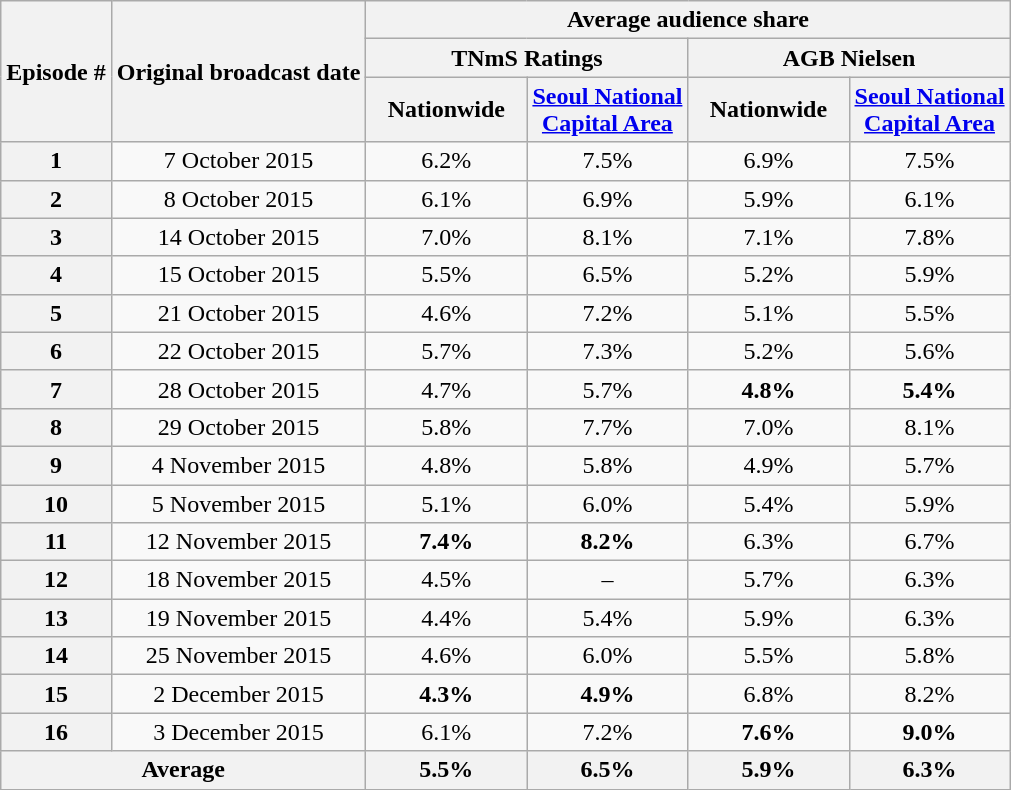<table class=wikitable style="text-align:center">
<tr>
<th rowspan="3">Episode #</th>
<th rowspan="3">Original broadcast date</th>
<th colspan="5">Average audience share</th>
</tr>
<tr>
<th colspan="2">TNmS Ratings</th>
<th colspan="2">AGB Nielsen</th>
</tr>
<tr>
<th width=100>Nationwide</th>
<th width=100><a href='#'>Seoul National Capital Area</a></th>
<th width=100>Nationwide</th>
<th width=100><a href='#'>Seoul National Capital Area</a></th>
</tr>
<tr>
<th>1</th>
<td>7 October 2015</td>
<td>6.2%</td>
<td>7.5%</td>
<td>6.9%</td>
<td>7.5%</td>
</tr>
<tr>
<th>2</th>
<td>8 October 2015</td>
<td>6.1%</td>
<td>6.9%</td>
<td>5.9%</td>
<td>6.1%</td>
</tr>
<tr>
<th>3</th>
<td>14 October 2015</td>
<td>7.0%</td>
<td>8.1%</td>
<td>7.1%</td>
<td>7.8%</td>
</tr>
<tr>
<th>4</th>
<td>15 October 2015</td>
<td>5.5%</td>
<td>6.5%</td>
<td>5.2%</td>
<td>5.9%</td>
</tr>
<tr>
<th>5</th>
<td>21 October 2015</td>
<td>4.6%</td>
<td>7.2%</td>
<td>5.1%</td>
<td>5.5%</td>
</tr>
<tr>
<th>6</th>
<td>22 October 2015</td>
<td>5.7%</td>
<td>7.3%</td>
<td>5.2%</td>
<td>5.6%</td>
</tr>
<tr>
<th>7</th>
<td>28 October 2015</td>
<td>4.7%</td>
<td>5.7%</td>
<td><span><strong>4.8%</strong></span></td>
<td><span><strong>5.4%</strong></span></td>
</tr>
<tr>
<th>8</th>
<td>29 October 2015</td>
<td>5.8%</td>
<td>7.7%</td>
<td>7.0%</td>
<td>8.1%</td>
</tr>
<tr>
<th>9</th>
<td>4 November 2015</td>
<td>4.8%</td>
<td>5.8%</td>
<td>4.9%</td>
<td>5.7%</td>
</tr>
<tr>
<th>10</th>
<td>5 November 2015</td>
<td>5.1%</td>
<td>6.0%</td>
<td>5.4%</td>
<td>5.9%</td>
</tr>
<tr>
<th>11</th>
<td>12 November 2015</td>
<td><span><strong>7.4%</strong></span></td>
<td><span><strong>8.2%</strong></span></td>
<td>6.3%</td>
<td>6.7%</td>
</tr>
<tr>
<th>12</th>
<td>18 November 2015</td>
<td>4.5%</td>
<td>–</td>
<td>5.7%</td>
<td>6.3%</td>
</tr>
<tr>
<th>13</th>
<td>19 November 2015</td>
<td>4.4%</td>
<td>5.4%</td>
<td>5.9%</td>
<td>6.3%</td>
</tr>
<tr>
<th>14</th>
<td>25 November 2015</td>
<td>4.6%</td>
<td>6.0%</td>
<td>5.5%</td>
<td>5.8%</td>
</tr>
<tr>
<th>15</th>
<td>2 December 2015</td>
<td><span><strong>4.3%</strong></span></td>
<td><span><strong>4.9%</strong></span></td>
<td>6.8%</td>
<td>8.2%</td>
</tr>
<tr>
<th>16</th>
<td>3 December 2015</td>
<td>6.1%</td>
<td>7.2%</td>
<td><span><strong>7.6%</strong></span></td>
<td><span><strong>9.0%</strong></span></td>
</tr>
<tr>
<th colspan=2>Average</th>
<th>5.5%</th>
<th>6.5%</th>
<th>5.9%</th>
<th>6.3%</th>
</tr>
</table>
